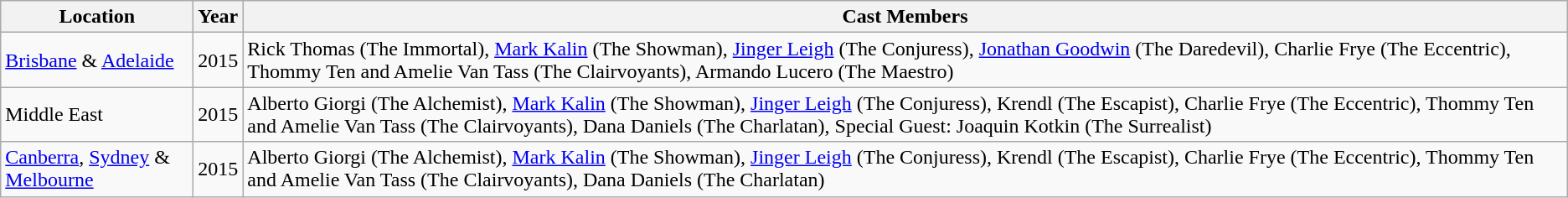<table class="wikitable">
<tr>
<th>Location</th>
<th>Year</th>
<th>Cast Members</th>
</tr>
<tr>
<td><a href='#'>Brisbane</a> & <a href='#'>Adelaide</a></td>
<td>2015</td>
<td>Rick Thomas (The Immortal), <a href='#'>Mark Kalin</a> (The Showman), <a href='#'>Jinger Leigh</a> (The Conjuress), <a href='#'>Jonathan Goodwin</a> (The Daredevil), Charlie Frye (The Eccentric), Thommy Ten and Amelie Van Tass (The Clairvoyants), Armando Lucero (The Maestro)</td>
</tr>
<tr>
<td>Middle East</td>
<td>2015</td>
<td>Alberto Giorgi (The Alchemist), <a href='#'>Mark Kalin</a> (The Showman), <a href='#'>Jinger Leigh</a> (The Conjuress), Krendl (The Escapist), Charlie Frye (The Eccentric), Thommy Ten and Amelie Van Tass (The Clairvoyants), Dana Daniels (The Charlatan), Special Guest: Joaquin Kotkin (The Surrealist)</td>
</tr>
<tr>
<td><a href='#'>Canberra</a>, <a href='#'>Sydney</a> & <a href='#'>Melbourne</a></td>
<td>2015</td>
<td>Alberto Giorgi (The Alchemist), <a href='#'>Mark Kalin</a> (The Showman), <a href='#'>Jinger Leigh</a> (The Conjuress), Krendl (The Escapist), Charlie Frye (The Eccentric), Thommy Ten and Amelie Van Tass (The Clairvoyants), Dana Daniels (The Charlatan)</td>
</tr>
</table>
